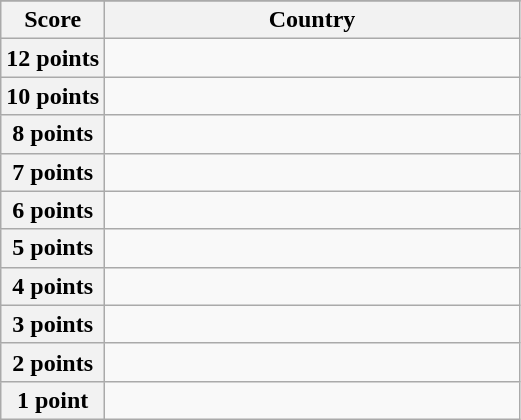<table class="wikitable">
<tr>
</tr>
<tr>
<th scope="col" width="20%">Score</th>
<th scope="col">Country</th>
</tr>
<tr>
<th scope="row">12 points</th>
<td></td>
</tr>
<tr>
<th scope="row">10 points</th>
<td></td>
</tr>
<tr>
<th scope="row">8 points</th>
<td></td>
</tr>
<tr>
<th scope="row">7 points</th>
<td></td>
</tr>
<tr>
<th scope="row">6 points</th>
<td></td>
</tr>
<tr>
<th scope="row">5 points</th>
<td></td>
</tr>
<tr>
<th scope="row">4 points</th>
<td></td>
</tr>
<tr>
<th scope="row">3 points</th>
<td></td>
</tr>
<tr>
<th scope="row">2 points</th>
<td></td>
</tr>
<tr>
<th scope="row">1 point</th>
<td></td>
</tr>
</table>
